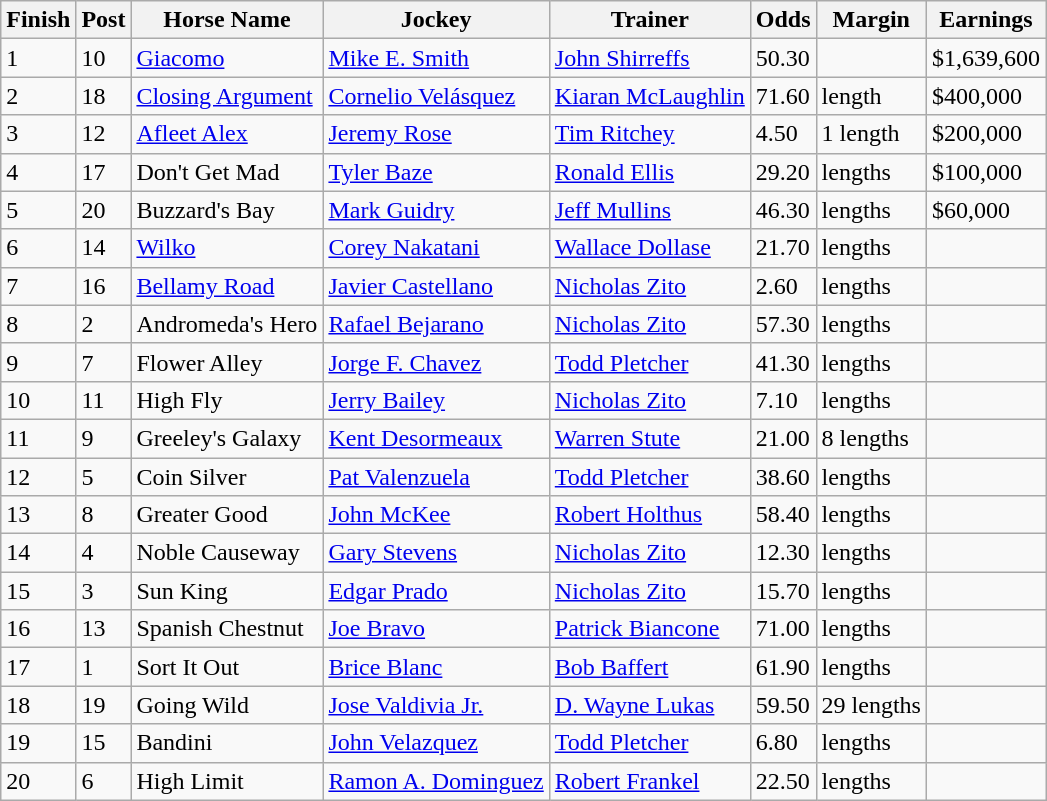<table class="wikitable" border="1">
<tr>
<th>Finish</th>
<th>Post</th>
<th>Horse Name</th>
<th>Jockey</th>
<th>Trainer</th>
<th>Odds</th>
<th>Margin</th>
<th>Earnings</th>
</tr>
<tr>
<td>1</td>
<td>10</td>
<td><a href='#'>Giacomo</a></td>
<td><a href='#'>Mike E. Smith</a></td>
<td><a href='#'>John Shirreffs</a></td>
<td>50.30</td>
<td></td>
<td>$1,639,600</td>
</tr>
<tr>
<td>2</td>
<td>18</td>
<td><a href='#'>Closing Argument</a></td>
<td><a href='#'>Cornelio Velásquez</a></td>
<td><a href='#'>Kiaran McLaughlin</a></td>
<td>71.60</td>
<td> length</td>
<td>$400,000</td>
</tr>
<tr>
<td>3</td>
<td>12</td>
<td><a href='#'>Afleet Alex</a></td>
<td><a href='#'>Jeremy Rose</a></td>
<td><a href='#'>Tim Ritchey</a></td>
<td>4.50</td>
<td>1 length</td>
<td>$200,000</td>
</tr>
<tr>
<td>4</td>
<td>17</td>
<td>Don't Get Mad</td>
<td><a href='#'>Tyler Baze</a></td>
<td><a href='#'>Ronald Ellis</a></td>
<td>29.20</td>
<td> lengths</td>
<td>$100,000</td>
</tr>
<tr>
<td>5</td>
<td>20</td>
<td>Buzzard's Bay</td>
<td><a href='#'>Mark Guidry</a></td>
<td><a href='#'>Jeff Mullins</a></td>
<td>46.30</td>
<td> lengths</td>
<td>$60,000</td>
</tr>
<tr>
<td>6</td>
<td>14</td>
<td><a href='#'>Wilko</a></td>
<td><a href='#'>Corey Nakatani</a></td>
<td><a href='#'>Wallace Dollase</a></td>
<td>21.70</td>
<td> lengths</td>
<td></td>
</tr>
<tr>
<td>7</td>
<td>16</td>
<td><a href='#'>Bellamy Road</a></td>
<td><a href='#'>Javier Castellano</a></td>
<td><a href='#'>Nicholas Zito</a></td>
<td>2.60</td>
<td> lengths</td>
<td></td>
</tr>
<tr>
<td>8</td>
<td>2</td>
<td>Andromeda's Hero</td>
<td><a href='#'>Rafael Bejarano</a></td>
<td><a href='#'>Nicholas Zito</a></td>
<td>57.30</td>
<td> lengths</td>
<td></td>
</tr>
<tr>
<td>9</td>
<td>7</td>
<td>Flower Alley</td>
<td><a href='#'>Jorge F. Chavez</a></td>
<td><a href='#'>Todd Pletcher</a></td>
<td>41.30</td>
<td> lengths</td>
<td></td>
</tr>
<tr>
<td>10</td>
<td>11</td>
<td>High Fly</td>
<td><a href='#'>Jerry Bailey</a></td>
<td><a href='#'>Nicholas Zito</a></td>
<td>7.10</td>
<td> lengths</td>
<td></td>
</tr>
<tr>
<td>11</td>
<td>9</td>
<td>Greeley's Galaxy</td>
<td><a href='#'>Kent Desormeaux</a></td>
<td><a href='#'>Warren Stute</a></td>
<td>21.00</td>
<td>8 lengths</td>
<td></td>
</tr>
<tr>
<td>12</td>
<td>5</td>
<td>Coin Silver</td>
<td><a href='#'>Pat Valenzuela</a></td>
<td><a href='#'>Todd Pletcher</a></td>
<td>38.60</td>
<td> lengths</td>
<td></td>
</tr>
<tr>
<td>13</td>
<td>8</td>
<td>Greater Good</td>
<td><a href='#'>John McKee</a></td>
<td><a href='#'>Robert Holthus</a></td>
<td>58.40</td>
<td> lengths</td>
<td></td>
</tr>
<tr>
<td>14</td>
<td>4</td>
<td>Noble Causeway</td>
<td><a href='#'>Gary Stevens</a></td>
<td><a href='#'>Nicholas Zito</a></td>
<td>12.30</td>
<td> lengths</td>
<td></td>
</tr>
<tr>
<td>15</td>
<td>3</td>
<td>Sun King</td>
<td><a href='#'>Edgar Prado</a></td>
<td><a href='#'>Nicholas Zito</a></td>
<td>15.70</td>
<td> lengths</td>
<td></td>
</tr>
<tr>
<td>16</td>
<td>13</td>
<td>Spanish Chestnut</td>
<td><a href='#'>Joe Bravo</a></td>
<td><a href='#'>Patrick Biancone</a></td>
<td>71.00</td>
<td> lengths</td>
<td></td>
</tr>
<tr>
<td>17</td>
<td>1</td>
<td>Sort It Out</td>
<td><a href='#'>Brice Blanc</a></td>
<td><a href='#'>Bob Baffert</a></td>
<td>61.90</td>
<td> lengths</td>
<td></td>
</tr>
<tr>
<td>18</td>
<td>19</td>
<td>Going Wild</td>
<td><a href='#'>Jose Valdivia Jr.</a></td>
<td><a href='#'>D. Wayne Lukas</a></td>
<td>59.50</td>
<td>29 lengths</td>
<td></td>
</tr>
<tr>
<td>19</td>
<td>15</td>
<td>Bandini</td>
<td><a href='#'>John Velazquez</a></td>
<td><a href='#'>Todd Pletcher</a></td>
<td>6.80</td>
<td> lengths</td>
<td></td>
</tr>
<tr>
<td>20</td>
<td>6</td>
<td>High Limit</td>
<td><a href='#'>Ramon A. Dominguez</a></td>
<td><a href='#'>Robert Frankel</a></td>
<td>22.50</td>
<td> lengths</td>
<td></td>
</tr>
</table>
